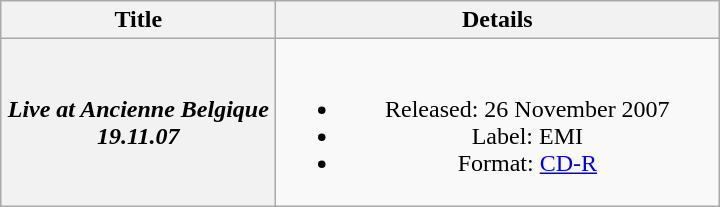<table class="wikitable plainrowheaders" style="text-align:center">
<tr>
<th scope="col" style="width:11em;">Title</th>
<th scope="col" style="width:18em;">Details</th>
</tr>
<tr>
<th scope="row"><em>Live at Ancienne Belgique 19.11.07</em></th>
<td><br><ul><li>Released: 26 November 2007</li><li>Label: EMI</li><li>Format: <a href='#'>CD-R</a></li></ul></td>
</tr>
</table>
